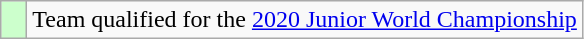<table class="wikitable" style="text-align: center;">
<tr>
<td width=10px bgcolor=#ccffcc></td>
<td>Team qualified for the <a href='#'>2020 Junior World Championship</a></td>
</tr>
</table>
